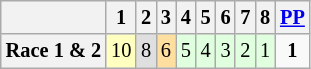<table class="wikitable" style="font-size: 85%;">
<tr>
<th></th>
<th>1</th>
<th>2</th>
<th>3</th>
<th>4</th>
<th>5</th>
<th>6</th>
<th>7</th>
<th>8</th>
<th><a href='#'>PP</a></th>
</tr>
<tr align="center">
<th>Race 1 & 2</th>
<td style="background:#FFFFBF;">10</td>
<td style="background:#DFDFDF;">8</td>
<td style="background:#FFDF9F;">6</td>
<td style="background:#DFFFDF;">5</td>
<td style="background:#DFFFDF;">4</td>
<td style="background:#DFFFDF;">3</td>
<td style="background:#DFFFDF;">2</td>
<td style="background:#DFFFDF;">1</td>
<td><strong>1</strong></td>
</tr>
</table>
